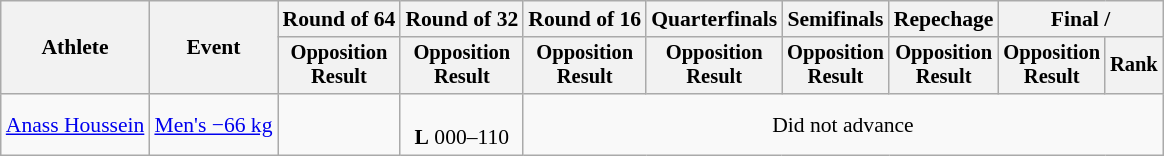<table class="wikitable" style="font-size:90%">
<tr>
<th rowspan=2>Athlete</th>
<th rowspan=2>Event</th>
<th>Round of 64</th>
<th>Round of 32</th>
<th>Round of 16</th>
<th>Quarterfinals</th>
<th>Semifinals</th>
<th>Repechage</th>
<th colspan=2>Final / </th>
</tr>
<tr style="font-size:95%">
<th>Opposition<br>Result</th>
<th>Opposition<br>Result</th>
<th>Opposition<br>Result</th>
<th>Opposition<br>Result</th>
<th>Opposition<br>Result</th>
<th>Opposition<br>Result</th>
<th>Opposition<br>Result</th>
<th>Rank</th>
</tr>
<tr align=center>
<td align=left><a href='#'>Anass Houssein</a></td>
<td align=left><a href='#'>Men's −66 kg</a></td>
<td></td>
<td><br><strong>L</strong> 000–110</td>
<td colspan=6>Did not advance</td>
</tr>
</table>
